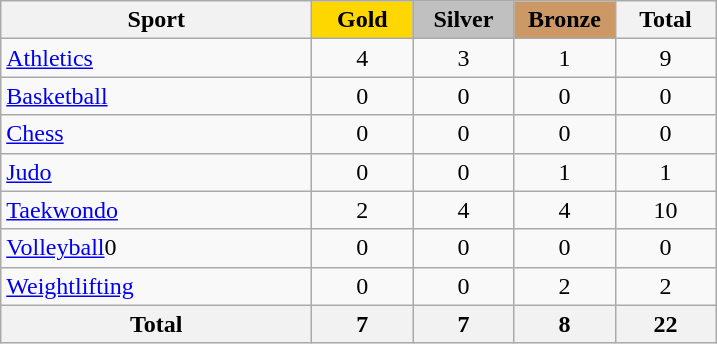<table class="wikitable" style="text-align:center;">
<tr>
<th width=200>Sport</th>
<td bgcolor=gold width=60><strong>Gold</strong></td>
<td bgcolor=silver width=60><strong>Silver</strong></td>
<td bgcolor=#cc9966 width=60><strong>Bronze</strong></td>
<th width=60>Total</th>
</tr>
<tr>
<td align=left><a href='#'>Athletics</a></td>
<td>4</td>
<td>3</td>
<td>1</td>
<td>9</td>
</tr>
<tr>
<td align=left><a href='#'>Basketball</a></td>
<td>0</td>
<td>0</td>
<td>0</td>
<td>0</td>
</tr>
<tr>
<td align=left><a href='#'>Chess</a></td>
<td>0</td>
<td>0</td>
<td>0</td>
<td>0</td>
</tr>
<tr>
<td align=left><a href='#'>Judo</a></td>
<td>0</td>
<td>0</td>
<td>1</td>
<td>1</td>
</tr>
<tr>
<td align=left><a href='#'>Taekwondo</a></td>
<td>2</td>
<td>4</td>
<td>4</td>
<td>10</td>
</tr>
<tr>
<td align=left><a href='#'>Volleyball</a>0</td>
<td>0</td>
<td>0</td>
<td>0</td>
<td>0</td>
</tr>
<tr>
<td align=left><a href='#'>Weightlifting</a></td>
<td>0</td>
<td>0</td>
<td>2</td>
<td>2</td>
</tr>
<tr>
<th>Total</th>
<th>7</th>
<th>7</th>
<th>8</th>
<th>22</th>
</tr>
</table>
